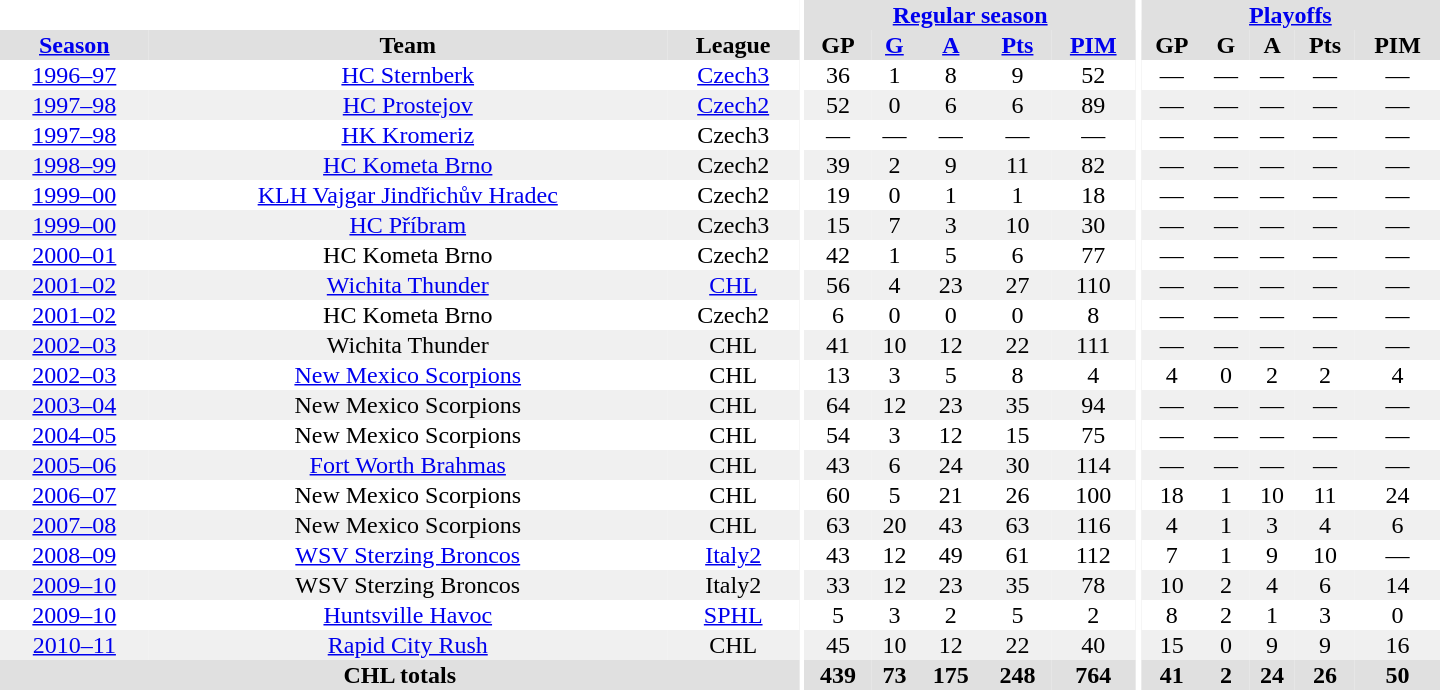<table border="0" cellpadding="1" cellspacing="0" style="text-align:center; width:60em">
<tr bgcolor="#e0e0e0">
<th colspan="3" bgcolor="#ffffff"></th>
<th rowspan="99" bgcolor="#ffffff"></th>
<th colspan="5"><a href='#'>Regular season</a></th>
<th rowspan="99" bgcolor="#ffffff"></th>
<th colspan="5"><a href='#'>Playoffs</a></th>
</tr>
<tr bgcolor="#e0e0e0">
<th><a href='#'>Season</a></th>
<th>Team</th>
<th>League</th>
<th>GP</th>
<th><a href='#'>G</a></th>
<th><a href='#'>A</a></th>
<th><a href='#'>Pts</a></th>
<th><a href='#'>PIM</a></th>
<th>GP</th>
<th>G</th>
<th>A</th>
<th>Pts</th>
<th>PIM</th>
</tr>
<tr>
<td><a href='#'>1996–97</a></td>
<td><a href='#'>HC Sternberk</a></td>
<td><a href='#'>Czech3</a></td>
<td>36</td>
<td>1</td>
<td>8</td>
<td>9</td>
<td>52</td>
<td>—</td>
<td>—</td>
<td>—</td>
<td>—</td>
<td>—</td>
</tr>
<tr bgcolor="#f0f0f0">
<td><a href='#'>1997–98</a></td>
<td><a href='#'>HC Prostejov</a></td>
<td><a href='#'>Czech2</a></td>
<td>52</td>
<td>0</td>
<td>6</td>
<td>6</td>
<td>89</td>
<td>—</td>
<td>—</td>
<td>—</td>
<td>—</td>
<td>—</td>
</tr>
<tr>
<td><a href='#'>1997–98</a></td>
<td><a href='#'>HK Kromeriz</a></td>
<td>Czech3</td>
<td>—</td>
<td>—</td>
<td>—</td>
<td>—</td>
<td>—</td>
<td>—</td>
<td>—</td>
<td>—</td>
<td>—</td>
<td>—</td>
</tr>
<tr bgcolor="#f0f0f0">
<td><a href='#'>1998–99</a></td>
<td><a href='#'>HC Kometa Brno</a></td>
<td>Czech2</td>
<td>39</td>
<td>2</td>
<td>9</td>
<td>11</td>
<td>82</td>
<td>—</td>
<td>—</td>
<td>—</td>
<td>—</td>
<td>—</td>
</tr>
<tr>
<td><a href='#'>1999–00</a></td>
<td><a href='#'>KLH Vajgar Jindřichův Hradec</a></td>
<td>Czech2</td>
<td>19</td>
<td>0</td>
<td>1</td>
<td>1</td>
<td>18</td>
<td>—</td>
<td>—</td>
<td>—</td>
<td>—</td>
<td>—</td>
</tr>
<tr bgcolor="#f0f0f0">
<td><a href='#'>1999–00</a></td>
<td><a href='#'>HC Příbram</a></td>
<td>Czech3</td>
<td>15</td>
<td>7</td>
<td>3</td>
<td>10</td>
<td>30</td>
<td>—</td>
<td>—</td>
<td>—</td>
<td>—</td>
<td>—</td>
</tr>
<tr>
<td><a href='#'>2000–01</a></td>
<td>HC Kometa Brno</td>
<td>Czech2</td>
<td>42</td>
<td>1</td>
<td>5</td>
<td>6</td>
<td>77</td>
<td>—</td>
<td>—</td>
<td>—</td>
<td>—</td>
<td>—</td>
</tr>
<tr bgcolor="#f0f0f0">
<td><a href='#'>2001–02</a></td>
<td><a href='#'>Wichita Thunder</a></td>
<td><a href='#'>CHL</a></td>
<td>56</td>
<td>4</td>
<td>23</td>
<td>27</td>
<td>110</td>
<td>—</td>
<td>—</td>
<td>—</td>
<td>—</td>
<td>—</td>
</tr>
<tr>
<td><a href='#'>2001–02</a></td>
<td>HC Kometa Brno</td>
<td>Czech2</td>
<td>6</td>
<td>0</td>
<td>0</td>
<td>0</td>
<td>8</td>
<td>—</td>
<td>—</td>
<td>—</td>
<td>—</td>
<td>—</td>
</tr>
<tr bgcolor="#f0f0f0">
<td><a href='#'>2002–03</a></td>
<td>Wichita Thunder</td>
<td>CHL</td>
<td>41</td>
<td>10</td>
<td>12</td>
<td>22</td>
<td>111</td>
<td>—</td>
<td>—</td>
<td>—</td>
<td>—</td>
<td>—</td>
</tr>
<tr>
<td><a href='#'>2002–03</a></td>
<td><a href='#'>New Mexico Scorpions</a></td>
<td>CHL</td>
<td>13</td>
<td>3</td>
<td>5</td>
<td>8</td>
<td>4</td>
<td>4</td>
<td>0</td>
<td>2</td>
<td>2</td>
<td>4</td>
</tr>
<tr bgcolor="#f0f0f0">
<td><a href='#'>2003–04</a></td>
<td>New Mexico Scorpions</td>
<td>CHL</td>
<td>64</td>
<td>12</td>
<td>23</td>
<td>35</td>
<td>94</td>
<td>—</td>
<td>—</td>
<td>—</td>
<td>—</td>
<td>—</td>
</tr>
<tr>
<td><a href='#'>2004–05</a></td>
<td>New Mexico Scorpions</td>
<td>CHL</td>
<td>54</td>
<td>3</td>
<td>12</td>
<td>15</td>
<td>75</td>
<td>—</td>
<td>—</td>
<td>—</td>
<td>—</td>
<td>—</td>
</tr>
<tr bgcolor="#f0f0f0">
<td><a href='#'>2005–06</a></td>
<td><a href='#'>Fort Worth Brahmas</a></td>
<td>CHL</td>
<td>43</td>
<td>6</td>
<td>24</td>
<td>30</td>
<td>114</td>
<td>—</td>
<td>—</td>
<td>—</td>
<td>—</td>
<td>—</td>
</tr>
<tr>
<td><a href='#'>2006–07</a></td>
<td>New Mexico Scorpions</td>
<td>CHL</td>
<td>60</td>
<td>5</td>
<td>21</td>
<td>26</td>
<td>100</td>
<td>18</td>
<td>1</td>
<td>10</td>
<td>11</td>
<td>24</td>
</tr>
<tr bgcolor="#f0f0f0">
<td><a href='#'>2007–08</a></td>
<td>New Mexico Scorpions</td>
<td>CHL</td>
<td>63</td>
<td>20</td>
<td>43</td>
<td>63</td>
<td>116</td>
<td>4</td>
<td>1</td>
<td>3</td>
<td>4</td>
<td>6</td>
</tr>
<tr>
<td><a href='#'>2008–09</a></td>
<td><a href='#'>WSV Sterzing Broncos</a></td>
<td><a href='#'>Italy2</a></td>
<td>43</td>
<td>12</td>
<td>49</td>
<td>61</td>
<td>112</td>
<td>7</td>
<td>1</td>
<td>9</td>
<td>10</td>
<td>—</td>
</tr>
<tr bgcolor="#f0f0f0">
<td><a href='#'>2009–10</a></td>
<td>WSV Sterzing Broncos</td>
<td>Italy2</td>
<td>33</td>
<td>12</td>
<td>23</td>
<td>35</td>
<td>78</td>
<td>10</td>
<td>2</td>
<td>4</td>
<td>6</td>
<td>14</td>
</tr>
<tr>
<td><a href='#'>2009–10</a></td>
<td><a href='#'>Huntsville Havoc</a></td>
<td><a href='#'>SPHL</a></td>
<td>5</td>
<td>3</td>
<td>2</td>
<td>5</td>
<td>2</td>
<td>8</td>
<td>2</td>
<td>1</td>
<td>3</td>
<td>0</td>
</tr>
<tr bgcolor="#f0f0f0">
<td><a href='#'>2010–11</a></td>
<td><a href='#'>Rapid City Rush</a></td>
<td>CHL</td>
<td>45</td>
<td>10</td>
<td>12</td>
<td>22</td>
<td>40</td>
<td>15</td>
<td>0</td>
<td>9</td>
<td>9</td>
<td>16</td>
</tr>
<tr>
</tr>
<tr ALIGN="center" bgcolor="#e0e0e0">
<th colspan="3">CHL totals</th>
<th ALIGN="center">439</th>
<th ALIGN="center">73</th>
<th ALIGN="center">175</th>
<th ALIGN="center">248</th>
<th ALIGN="center">764</th>
<th ALIGN="center">41</th>
<th ALIGN="center">2</th>
<th ALIGN="center">24</th>
<th ALIGN="center">26</th>
<th ALIGN="center">50</th>
</tr>
</table>
